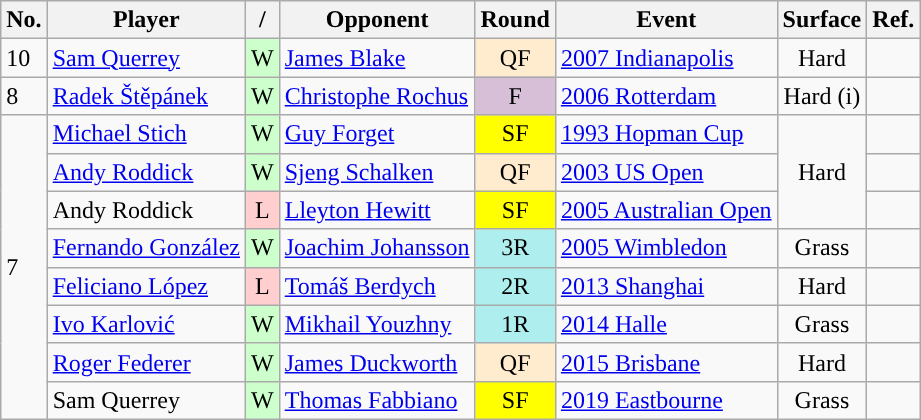<table class="sortable wikitable">
<tr style="background:#efefef;">
<th scope="col">No.</th>
<th scope="col">Player</th>
<th scope="col">/</th>
<th scope="col">Opponent</th>
<th scope="col">Round</th>
<th scope="col">Event</th>
<th scope="col">Surface</th>
<th scope="col" class="unsortable">Ref.</th>
</tr>
<tr>
<td>10</td>
<td> <a href='#'>Sam Querrey</a></td>
<td style="text-align:center;; background:#CCFFCC"">W</td>
<td> <a href='#'>James Blake</a></td>
<td style="background:#ffebcd; text-align:center";">QF</td>
<td><a href='#'>2007 Indianapolis</a></td>
<td style="text-align:center">Hard</td>
<td></td>
</tr>
<tr>
<td>8</td>
<td> <a href='#'>Radek Štěpánek</a></td>
<td style="text-align:center;; background:#CCFFCC"">W</td>
<td> <a href='#'>Christophe Rochus</a></td>
<td bgcolor=thistle style="text-align:center;">F</td>
<td><a href='#'>2006 Rotterdam</a></td>
<td style="text-align:center">Hard (i)</td>
<td></td>
</tr>
<tr>
<td rowspan="8">7</td>
<td> <a href='#'>Michael Stich</a></td>
<td style="text-align:center;; background:#CCFFCC"">W</td>
<td> <a href='#'>Guy Forget</a></td>
<td bgcolor=yellow style="text-align:center;">SF</td>
<td><a href='#'>1993 Hopman Cup</a></td>
<td rowspan="3" style="text-align:center">Hard</td>
<td></td>
</tr>
<tr>
<td> <a href='#'>Andy Roddick</a></td>
<td style="text-align:center;; background:#CCFFCC"">W</td>
<td> <a href='#'>Sjeng Schalken</a></td>
<td style="background:#ffebcd; text-align:center";">QF</td>
<td><a href='#'>2003 US Open</a></td>
<td></td>
</tr>
<tr>
<td> Andy Roddick</td>
<td style="text-align:center;; background:#FFCFCF"">L</td>
<td> <a href='#'>Lleyton Hewitt</a></td>
<td bgcolor=yellow style="text-align:center;">SF</td>
<td><a href='#'>2005 Australian Open</a></td>
<td></td>
</tr>
<tr>
<td> <a href='#'>Fernando González</a></td>
<td style="text-align:center;; background:#CCFFCC"">W</td>
<td> <a href='#'>Joachim Johansson</a></td>
<td style="background:#afeeee; text-align:center";">3R</td>
<td><a href='#'>2005 Wimbledon</a></td>
<td style="text-align:center">Grass</td>
<td></td>
</tr>
<tr>
<td> <a href='#'>Feliciano López</a></td>
<td style="text-align:center;; background:#FFCFCF"">L</td>
<td> <a href='#'>Tomáš Berdych</a></td>
<td style="background:#afeeee; text-align:center";">2R</td>
<td><a href='#'>2013 Shanghai</a></td>
<td style="text-align:center">Hard</td>
<td></td>
</tr>
<tr>
<td> <a href='#'>Ivo Karlović</a></td>
<td style="text-align:center;; background:#CCFFCC"">W</td>
<td> <a href='#'>Mikhail Youzhny</a></td>
<td style="background:#afeeee; text-align:center";">1R</td>
<td><a href='#'>2014 Halle</a></td>
<td style="text-align:center">Grass</td>
<td></td>
</tr>
<tr>
<td> <a href='#'>Roger Federer</a></td>
<td style="text-align:center;; background:#CCFFCC"">W</td>
<td> <a href='#'>James Duckworth</a></td>
<td style="background:#ffebcd; text-align:center";">QF</td>
<td><a href='#'>2015 Brisbane</a></td>
<td style="text-align:center">Hard</td>
<td></td>
</tr>
<tr>
<td> Sam Querrey</td>
<td style="text-align:center;; background:#CCFFCC"">W</td>
<td> <a href='#'>Thomas Fabbiano</a></td>
<td bgcolor=yellow style="text-align:center;">SF</td>
<td><a href='#'>2019 Eastbourne</a></td>
<td style="text-align:center">Grass</td>
<td></td>
</tr>
</table>
